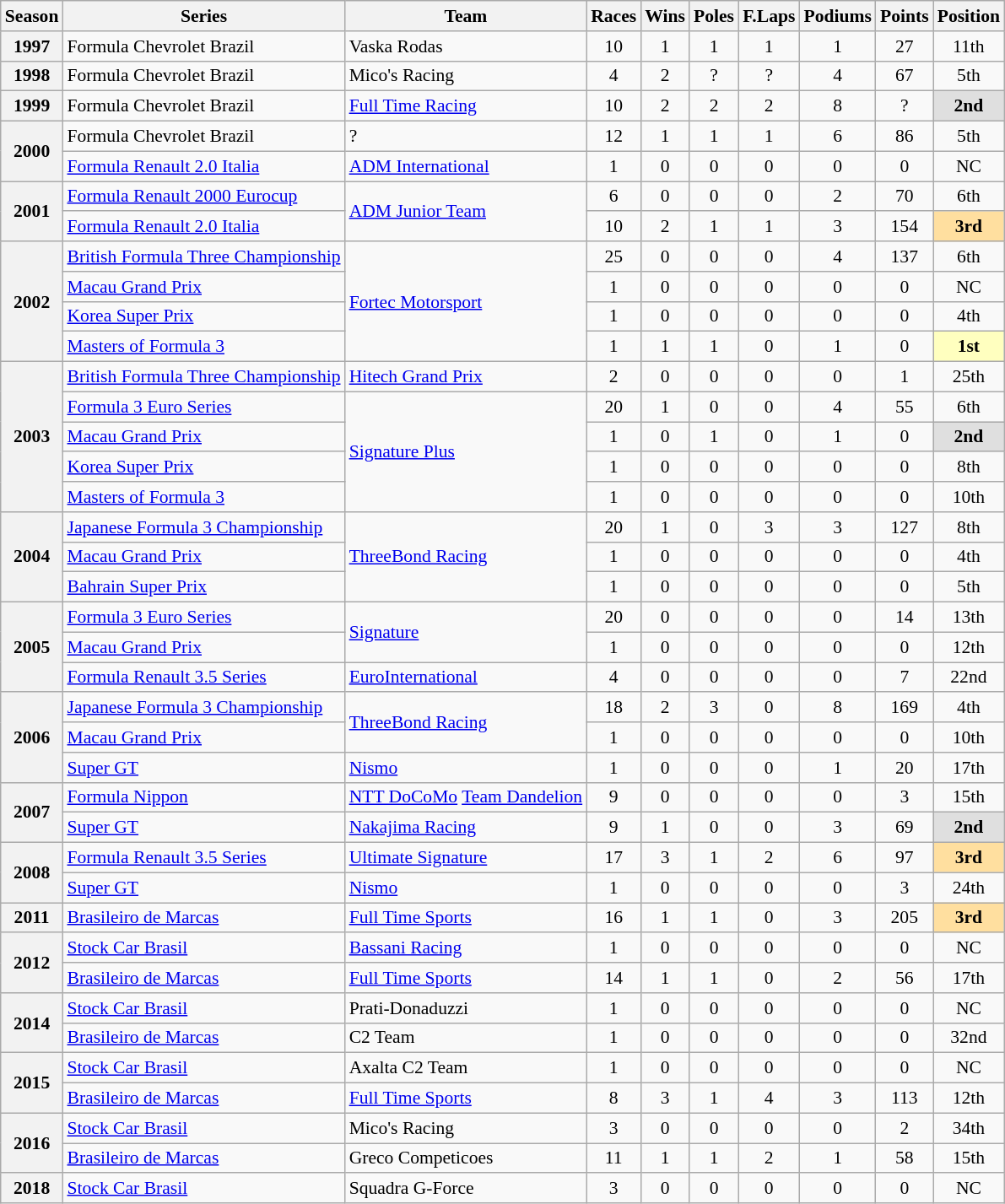<table class="wikitable" style="font-size: 90%; text-align:center">
<tr>
<th>Season</th>
<th>Series</th>
<th>Team</th>
<th>Races</th>
<th>Wins</th>
<th>Poles</th>
<th>F.Laps</th>
<th>Podiums</th>
<th>Points</th>
<th>Position</th>
</tr>
<tr>
<th>1997</th>
<td align=left>Formula Chevrolet Brazil</td>
<td align=left>Vaska Rodas</td>
<td>10</td>
<td>1</td>
<td>1</td>
<td>1</td>
<td>1</td>
<td>27</td>
<td>11th</td>
</tr>
<tr>
<th>1998</th>
<td align=left>Formula Chevrolet Brazil</td>
<td align=left>Mico's Racing</td>
<td>4</td>
<td>2</td>
<td>?</td>
<td>?</td>
<td>4</td>
<td>67</td>
<td>5th</td>
</tr>
<tr>
<th>1999</th>
<td align=left>Formula Chevrolet Brazil</td>
<td align=left><a href='#'>Full Time Racing</a></td>
<td>10</td>
<td>2</td>
<td>2</td>
<td>2</td>
<td>8</td>
<td>?</td>
<td style="background:#DFDFDF;"><strong>2nd</strong></td>
</tr>
<tr>
<th rowspan=2>2000</th>
<td align=left>Formula Chevrolet Brazil</td>
<td align=left>?</td>
<td>12</td>
<td>1</td>
<td>1</td>
<td>1</td>
<td>6</td>
<td>86</td>
<td>5th</td>
</tr>
<tr>
<td align=left><a href='#'>Formula Renault 2.0 Italia</a></td>
<td align=left><a href='#'>ADM International</a></td>
<td>1</td>
<td>0</td>
<td>0</td>
<td>0</td>
<td>0</td>
<td>0</td>
<td>NC</td>
</tr>
<tr>
<th rowspan=2>2001</th>
<td align=left><a href='#'>Formula Renault 2000 Eurocup</a></td>
<td rowspan=2 align=left><a href='#'>ADM Junior Team</a></td>
<td>6</td>
<td>0</td>
<td>0</td>
<td>0</td>
<td>2</td>
<td>70</td>
<td>6th</td>
</tr>
<tr>
<td align=left><a href='#'>Formula Renault 2.0 Italia</a></td>
<td>10</td>
<td>2</td>
<td>1</td>
<td>1</td>
<td>3</td>
<td>154</td>
<td style="background:#FFDF9F;"><strong>3rd</strong></td>
</tr>
<tr>
<th rowspan=4>2002</th>
<td align=left><a href='#'>British Formula Three Championship</a></td>
<td rowspan=4 align=left><a href='#'>Fortec Motorsport</a></td>
<td>25</td>
<td>0</td>
<td>0</td>
<td>0</td>
<td>4</td>
<td>137</td>
<td>6th</td>
</tr>
<tr>
<td align=left><a href='#'>Macau Grand Prix</a></td>
<td>1</td>
<td>0</td>
<td>0</td>
<td>0</td>
<td>0</td>
<td>0</td>
<td>NC</td>
</tr>
<tr>
<td align=left><a href='#'>Korea Super Prix</a></td>
<td>1</td>
<td>0</td>
<td>0</td>
<td>0</td>
<td>0</td>
<td>0</td>
<td>4th</td>
</tr>
<tr>
<td align=left><a href='#'>Masters of Formula 3</a></td>
<td>1</td>
<td>1</td>
<td>1</td>
<td>0</td>
<td>1</td>
<td>0</td>
<td style="background:#FFFFBF;"><strong>1st</strong></td>
</tr>
<tr>
<th rowspan=5>2003</th>
<td align=left><a href='#'>British Formula Three Championship</a></td>
<td align=left><a href='#'>Hitech Grand Prix</a></td>
<td>2</td>
<td>0</td>
<td>0</td>
<td>0</td>
<td>0</td>
<td>1</td>
<td>25th</td>
</tr>
<tr>
<td align=left><a href='#'>Formula 3 Euro Series</a></td>
<td align=left rowspan=4><a href='#'>Signature Plus</a></td>
<td>20</td>
<td>1</td>
<td>0</td>
<td>0</td>
<td>4</td>
<td>55</td>
<td>6th</td>
</tr>
<tr>
<td align=left><a href='#'>Macau Grand Prix</a></td>
<td>1</td>
<td>0</td>
<td>1</td>
<td>0</td>
<td>1</td>
<td>0</td>
<td style="background:#DFDFDF;"><strong>2nd</strong></td>
</tr>
<tr>
<td align=left><a href='#'>Korea Super Prix</a></td>
<td>1</td>
<td>0</td>
<td>0</td>
<td>0</td>
<td>0</td>
<td>0</td>
<td>8th</td>
</tr>
<tr>
<td align=left><a href='#'>Masters of Formula 3</a></td>
<td>1</td>
<td>0</td>
<td>0</td>
<td>0</td>
<td>0</td>
<td>0</td>
<td>10th</td>
</tr>
<tr>
<th rowspan=3>2004</th>
<td align=left><a href='#'>Japanese Formula 3 Championship</a></td>
<td rowspan=3 align=left><a href='#'>ThreeBond Racing</a></td>
<td>20</td>
<td>1</td>
<td>0</td>
<td>3</td>
<td>3</td>
<td>127</td>
<td>8th</td>
</tr>
<tr>
<td align=left><a href='#'>Macau Grand Prix</a></td>
<td>1</td>
<td>0</td>
<td>0</td>
<td>0</td>
<td>0</td>
<td>0</td>
<td>4th</td>
</tr>
<tr>
<td align=left><a href='#'>Bahrain Super Prix</a></td>
<td>1</td>
<td>0</td>
<td>0</td>
<td>0</td>
<td>0</td>
<td>0</td>
<td>5th</td>
</tr>
<tr>
<th rowspan=3>2005</th>
<td align=left><a href='#'>Formula 3 Euro Series</a></td>
<td rowspan=2 align=left><a href='#'>Signature</a></td>
<td>20</td>
<td>0</td>
<td>0</td>
<td>0</td>
<td>0</td>
<td>14</td>
<td>13th</td>
</tr>
<tr>
<td align=left><a href='#'>Macau Grand Prix</a></td>
<td>1</td>
<td>0</td>
<td>0</td>
<td>0</td>
<td>0</td>
<td>0</td>
<td>12th</td>
</tr>
<tr>
<td align=left><a href='#'>Formula Renault 3.5 Series</a></td>
<td align=left><a href='#'>EuroInternational</a></td>
<td>4</td>
<td>0</td>
<td>0</td>
<td>0</td>
<td>0</td>
<td>7</td>
<td>22nd</td>
</tr>
<tr>
<th rowspan=3>2006</th>
<td align=left><a href='#'>Japanese Formula 3 Championship</a></td>
<td rowspan=2 align=left><a href='#'>ThreeBond Racing</a></td>
<td>18</td>
<td>2</td>
<td>3</td>
<td>0</td>
<td>8</td>
<td>169</td>
<td>4th</td>
</tr>
<tr>
<td align=left><a href='#'>Macau Grand Prix</a></td>
<td>1</td>
<td>0</td>
<td>0</td>
<td>0</td>
<td>0</td>
<td>0</td>
<td>10th</td>
</tr>
<tr>
<td align=left><a href='#'>Super GT</a></td>
<td align=left><a href='#'>Nismo</a></td>
<td>1</td>
<td>0</td>
<td>0</td>
<td>0</td>
<td>1</td>
<td>20</td>
<td>17th</td>
</tr>
<tr>
<th rowspan=2>2007</th>
<td align=left><a href='#'>Formula Nippon</a></td>
<td align=left><a href='#'>NTT DoCoMo</a> <a href='#'>Team Dandelion</a></td>
<td>9</td>
<td>0</td>
<td>0</td>
<td>0</td>
<td>0</td>
<td>3</td>
<td>15th</td>
</tr>
<tr>
<td align=left><a href='#'>Super GT</a></td>
<td align=left><a href='#'>Nakajima Racing</a></td>
<td>9</td>
<td>1</td>
<td>0</td>
<td>0</td>
<td>3</td>
<td>69</td>
<td style="background:#DFDFDF;"><strong>2nd</strong></td>
</tr>
<tr>
<th rowspan=2>2008</th>
<td align=left><a href='#'>Formula Renault 3.5 Series</a></td>
<td align=left><a href='#'>Ultimate Signature</a></td>
<td>17</td>
<td>3</td>
<td>1</td>
<td>2</td>
<td>6</td>
<td>97</td>
<td style="background:#FFDF9F;"><strong>3rd</strong></td>
</tr>
<tr>
<td align=left><a href='#'>Super GT</a></td>
<td align=left><a href='#'>Nismo</a></td>
<td>1</td>
<td>0</td>
<td>0</td>
<td>0</td>
<td>0</td>
<td>3</td>
<td>24th</td>
</tr>
<tr>
<th>2011</th>
<td align=left><a href='#'>Brasileiro de Marcas</a></td>
<td align=left><a href='#'>Full Time Sports</a></td>
<td>16</td>
<td>1</td>
<td>1</td>
<td>0</td>
<td>3</td>
<td>205</td>
<td style="background:#FFDF9F;"><strong>3rd</strong></td>
</tr>
<tr>
<th rowspan=2>2012</th>
<td align=left><a href='#'>Stock Car Brasil</a></td>
<td align=left><a href='#'>Bassani Racing</a></td>
<td>1</td>
<td>0</td>
<td>0</td>
<td>0</td>
<td>0</td>
<td>0</td>
<td>NC</td>
</tr>
<tr>
<td align=left><a href='#'>Brasileiro de Marcas</a></td>
<td align=left><a href='#'>Full Time Sports</a></td>
<td>14</td>
<td>1</td>
<td>1</td>
<td>0</td>
<td>2</td>
<td>56</td>
<td>17th</td>
</tr>
<tr>
<th rowspan=2>2014</th>
<td align=left><a href='#'>Stock Car Brasil</a></td>
<td align=left>Prati-Donaduzzi</td>
<td>1</td>
<td>0</td>
<td>0</td>
<td>0</td>
<td>0</td>
<td>0</td>
<td>NC</td>
</tr>
<tr>
<td align=left><a href='#'>Brasileiro de Marcas</a></td>
<td align=left>C2 Team</td>
<td>1</td>
<td>0</td>
<td>0</td>
<td>0</td>
<td>0</td>
<td>0</td>
<td>32nd</td>
</tr>
<tr>
<th rowspan=2>2015</th>
<td align=left><a href='#'>Stock Car Brasil</a></td>
<td align=left>Axalta C2 Team</td>
<td>1</td>
<td>0</td>
<td>0</td>
<td>0</td>
<td>0</td>
<td>0</td>
<td>NC</td>
</tr>
<tr>
<td align=left><a href='#'>Brasileiro de Marcas</a></td>
<td align=left><a href='#'>Full Time Sports</a></td>
<td>8</td>
<td>3</td>
<td>1</td>
<td>4</td>
<td>3</td>
<td>113</td>
<td>12th</td>
</tr>
<tr>
<th rowspan=2>2016</th>
<td align=left><a href='#'>Stock Car Brasil</a></td>
<td align=left>Mico's Racing</td>
<td>3</td>
<td>0</td>
<td>0</td>
<td>0</td>
<td>0</td>
<td>2</td>
<td>34th</td>
</tr>
<tr>
<td align=left><a href='#'>Brasileiro de Marcas</a></td>
<td align=left>Greco Competicoes</td>
<td>11</td>
<td>1</td>
<td>1</td>
<td>2</td>
<td>1</td>
<td>58</td>
<td>15th</td>
</tr>
<tr>
<th>2018</th>
<td align=left><a href='#'>Stock Car Brasil</a></td>
<td align=left>Squadra G-Force</td>
<td>3</td>
<td>0</td>
<td>0</td>
<td>0</td>
<td>0</td>
<td>0</td>
<td>NC</td>
</tr>
</table>
